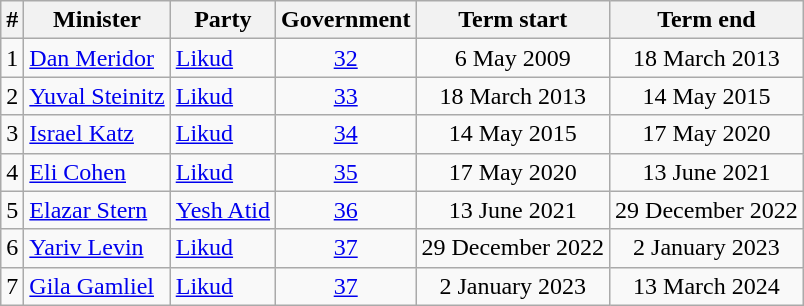<table class=wikitable style=text-align:center>
<tr>
<th>#</th>
<th>Minister</th>
<th>Party</th>
<th>Government</th>
<th>Term start</th>
<th>Term end</th>
</tr>
<tr>
<td>1</td>
<td align=left><a href='#'>Dan Meridor</a></td>
<td align=left><a href='#'>Likud</a></td>
<td><a href='#'>32</a></td>
<td>6 May 2009</td>
<td>18 March 2013</td>
</tr>
<tr>
<td>2</td>
<td align=left><a href='#'>Yuval Steinitz</a></td>
<td align=left><a href='#'>Likud</a></td>
<td><a href='#'>33</a></td>
<td>18 March 2013</td>
<td>14 May 2015</td>
</tr>
<tr>
<td>3</td>
<td align=left><a href='#'>Israel Katz</a></td>
<td align=left><a href='#'>Likud</a></td>
<td><a href='#'>34</a></td>
<td>14 May 2015</td>
<td>17 May 2020</td>
</tr>
<tr>
<td>4</td>
<td align=left><a href='#'>Eli Cohen</a></td>
<td align=left><a href='#'>Likud</a></td>
<td><a href='#'>35</a></td>
<td>17 May 2020</td>
<td>13 June 2021</td>
</tr>
<tr>
<td>5</td>
<td align=left><a href='#'>Elazar Stern</a></td>
<td align=left><a href='#'>Yesh Atid</a></td>
<td><a href='#'>36</a></td>
<td>13 June 2021</td>
<td>29 December 2022</td>
</tr>
<tr>
<td>6</td>
<td align=left><a href='#'>Yariv Levin</a></td>
<td align=left><a href='#'>Likud</a></td>
<td><a href='#'>37</a></td>
<td>29 December 2022</td>
<td>2 January 2023</td>
</tr>
<tr>
<td>7</td>
<td align=left><a href='#'>Gila Gamliel</a></td>
<td align=left><a href='#'>Likud</a></td>
<td><a href='#'>37</a></td>
<td>2 January 2023</td>
<td>13 March 2024</td>
</tr>
</table>
